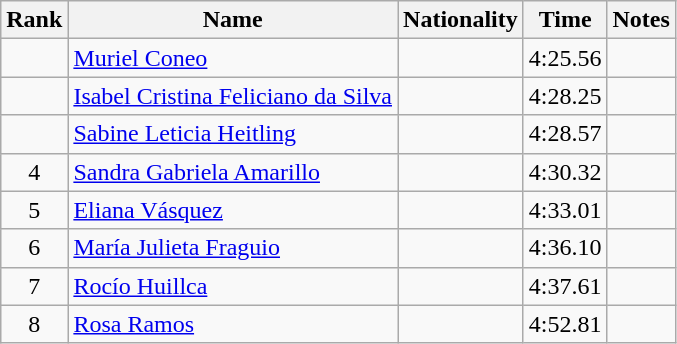<table class="wikitable sortable" style="text-align:center">
<tr>
<th>Rank</th>
<th>Name</th>
<th>Nationality</th>
<th>Time</th>
<th>Notes</th>
</tr>
<tr>
<td align=center></td>
<td align=left><a href='#'>Muriel Coneo</a></td>
<td align=left></td>
<td>4:25.56</td>
<td></td>
</tr>
<tr>
<td align=center></td>
<td align=left><a href='#'>Isabel Cristina Feliciano da Silva</a></td>
<td align=left></td>
<td>4:28.25</td>
<td></td>
</tr>
<tr>
<td align=center></td>
<td align=left><a href='#'>Sabine Leticia Heitling</a></td>
<td align=left></td>
<td>4:28.57</td>
<td></td>
</tr>
<tr>
<td align=center>4</td>
<td align=left><a href='#'>Sandra Gabriela Amarillo</a></td>
<td align=left></td>
<td>4:30.32</td>
<td></td>
</tr>
<tr>
<td align=center>5</td>
<td align=left><a href='#'>Eliana Vásquez</a></td>
<td align=left></td>
<td>4:33.01</td>
<td></td>
</tr>
<tr>
<td align=center>6</td>
<td align=left><a href='#'>María Julieta Fraguio</a></td>
<td align=left></td>
<td>4:36.10</td>
<td></td>
</tr>
<tr>
<td align=center>7</td>
<td align=left><a href='#'>Rocío Huillca</a></td>
<td align=left></td>
<td>4:37.61</td>
<td></td>
</tr>
<tr>
<td align=center>8</td>
<td align=left><a href='#'>Rosa Ramos</a></td>
<td align=left></td>
<td>4:52.81</td>
<td></td>
</tr>
</table>
